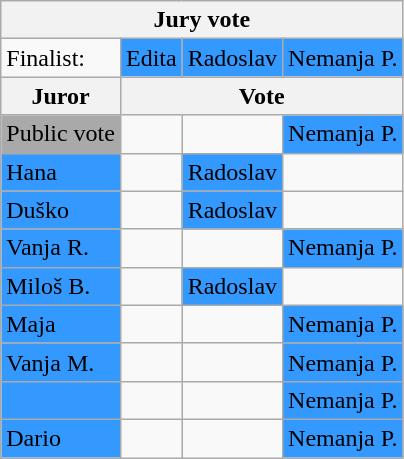<table class="wikitable" style="text-align:center">
<tr>
<th colspan=4>Jury vote</th>
</tr>
<tr>
<td align="left">Finalist:</td>
<td bgcolor="#3399ff"><span>Edita<br></span></td>
<td bgcolor="#3399ff"><span>Radoslav<br></span></td>
<td bgcolor="#3399ff"><span>Nemanja P.<br></span></td>
</tr>
<tr>
<th>Juror</th>
<th colspan=3>Vote</th>
</tr>
<tr>
<td align="left" bgcolor="darkgray">Public vote</td>
<td></td>
<td></td>
<td bgcolor="#3399ff"><span>Nemanja P.</span></td>
</tr>
<tr>
<td align="left" bgcolor="#3399ff"><span>Hana</span></td>
<td></td>
<td bgcolor="#3399ff"><span>Radoslav</span></td>
<td></td>
</tr>
<tr>
<td align="left" bgcolor="#3399ff"><span>Duško</span></td>
<td></td>
<td bgcolor="#3399ff"><span>Radoslav</span></td>
<td></td>
</tr>
<tr>
<td align="left" bgcolor="#3399ff"><span>Vanja R.</span></td>
<td></td>
<td></td>
<td bgcolor="#3399ff"><span>Nemanja P.</span></td>
</tr>
<tr>
<td align="left" bgcolor="#3399ff"><span>Miloš B.</span></td>
<td></td>
<td bgcolor="#3399ff"><span>Radoslav</span></td>
<td></td>
</tr>
<tr>
<td align="left" bgcolor="#3399ff"><span>Maja</span></td>
<td></td>
<td></td>
<td bgcolor="#3399ff"><span>Nemanja P.</span></td>
</tr>
<tr>
<td align="left" bgcolor="#3399ff"><span>Vanja M.</span></td>
<td></td>
<td></td>
<td bgcolor="#3399ff"><span>Nemanja P.</span></td>
</tr>
<tr>
<td align="left" bgcolor="#3399ff"><span></span></td>
<td></td>
<td></td>
<td bgcolor="#3399ff"><span>Nemanja P.</span></td>
</tr>
<tr>
<td align="left" bgcolor="#3399ff"><span>Dario</span></td>
<td></td>
<td></td>
<td bgcolor="#3399ff"><span>Nemanja P.</span></td>
</tr>
</table>
